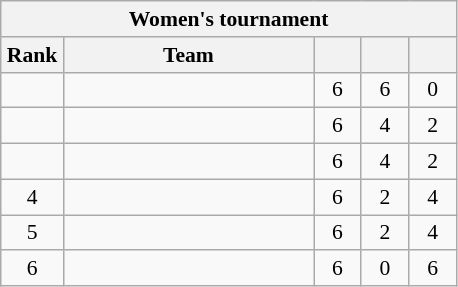<table class="wikitable" style="text-align: center; font-size:90% ">
<tr>
<th colspan=9>Women's tournament</th>
</tr>
<tr>
<th width=35>Rank</th>
<th width=160>Team</th>
<th width=25></th>
<th width=25></th>
<th width=25></th>
</tr>
<tr>
<td></td>
<td align=left></td>
<td>6</td>
<td>6</td>
<td>0</td>
</tr>
<tr>
<td></td>
<td align=left></td>
<td>6</td>
<td>4</td>
<td>2</td>
</tr>
<tr>
<td></td>
<td align=left></td>
<td>6</td>
<td>4</td>
<td>2</td>
</tr>
<tr>
<td>4</td>
<td align=left></td>
<td>6</td>
<td>2</td>
<td>4</td>
</tr>
<tr>
<td>5</td>
<td align=left></td>
<td>6</td>
<td>2</td>
<td>4</td>
</tr>
<tr>
<td>6</td>
<td align=left></td>
<td>6</td>
<td>0</td>
<td>6</td>
</tr>
</table>
